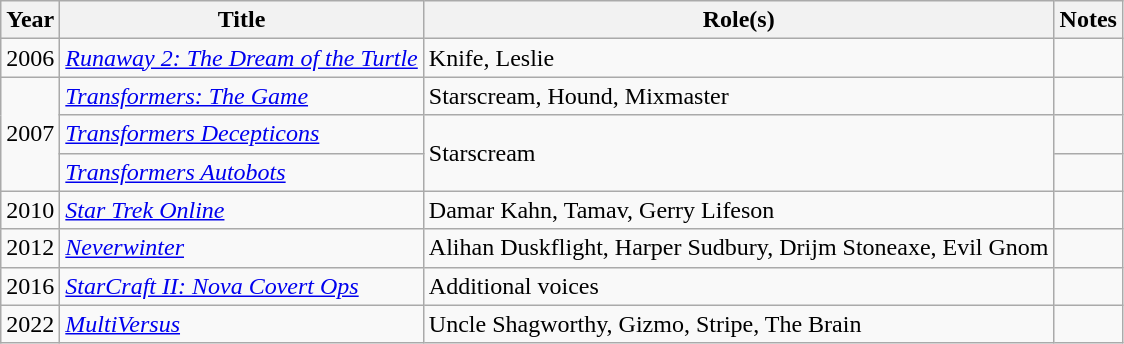<table class = "wikitable sortable">
<tr>
<th>Year</th>
<th>Title</th>
<th>Role(s)</th>
<th class = "unsortable">Notes</th>
</tr>
<tr>
<td>2006</td>
<td><em><a href='#'>Runaway 2: The Dream of the Turtle</a></em></td>
<td>Knife, Leslie</td>
<td></td>
</tr>
<tr>
<td rowspan="3">2007</td>
<td><em><a href='#'>Transformers: The Game</a></em></td>
<td>Starscream, Hound, Mixmaster</td>
<td></td>
</tr>
<tr>
<td><em><a href='#'>Transformers Decepticons</a></em></td>
<td rowspan="2">Starscream</td>
<td></td>
</tr>
<tr>
<td><em><a href='#'>Transformers Autobots</a></em></td>
<td></td>
</tr>
<tr>
<td>2010</td>
<td><em><a href='#'>Star Trek Online</a></em></td>
<td>Damar Kahn, Tamav, Gerry Lifeson</td>
<td></td>
</tr>
<tr>
<td>2012</td>
<td><em><a href='#'>Neverwinter</a></em></td>
<td>Alihan Duskflight, Harper Sudbury, Drijm Stoneaxe, Evil Gnom</td>
<td></td>
</tr>
<tr>
<td>2016</td>
<td><em><a href='#'>StarCraft II: Nova Covert Ops</a></em></td>
<td>Additional voices</td>
<td></td>
</tr>
<tr>
<td>2022</td>
<td><em><a href='#'>MultiVersus</a></em></td>
<td>Uncle Shagworthy, Gizmo, Stripe, The Brain</td>
<td></td>
</tr>
</table>
